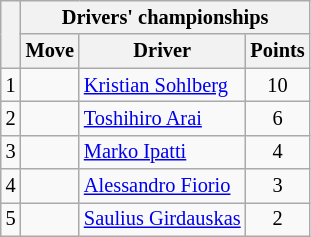<table class="wikitable" style="font-size:85%;">
<tr>
<th rowspan="2"></th>
<th colspan="3" nowrap>Drivers' championships</th>
</tr>
<tr>
<th>Move</th>
<th>Driver</th>
<th>Points</th>
</tr>
<tr>
<td align="center">1</td>
<td align="center"></td>
<td> <a href='#'>Kristian Sohlberg</a></td>
<td align="center">10</td>
</tr>
<tr>
<td align="center">2</td>
<td align="center"></td>
<td> <a href='#'>Toshihiro Arai</a></td>
<td align="center">6</td>
</tr>
<tr>
<td align="center">3</td>
<td align="center"></td>
<td> <a href='#'>Marko Ipatti</a></td>
<td align="center">4</td>
</tr>
<tr>
<td align="center">4</td>
<td align="center"></td>
<td> <a href='#'>Alessandro Fiorio</a></td>
<td align="center">3</td>
</tr>
<tr>
<td align="center">5</td>
<td align="center"></td>
<td> <a href='#'>Saulius Girdauskas</a></td>
<td align="center">2</td>
</tr>
</table>
